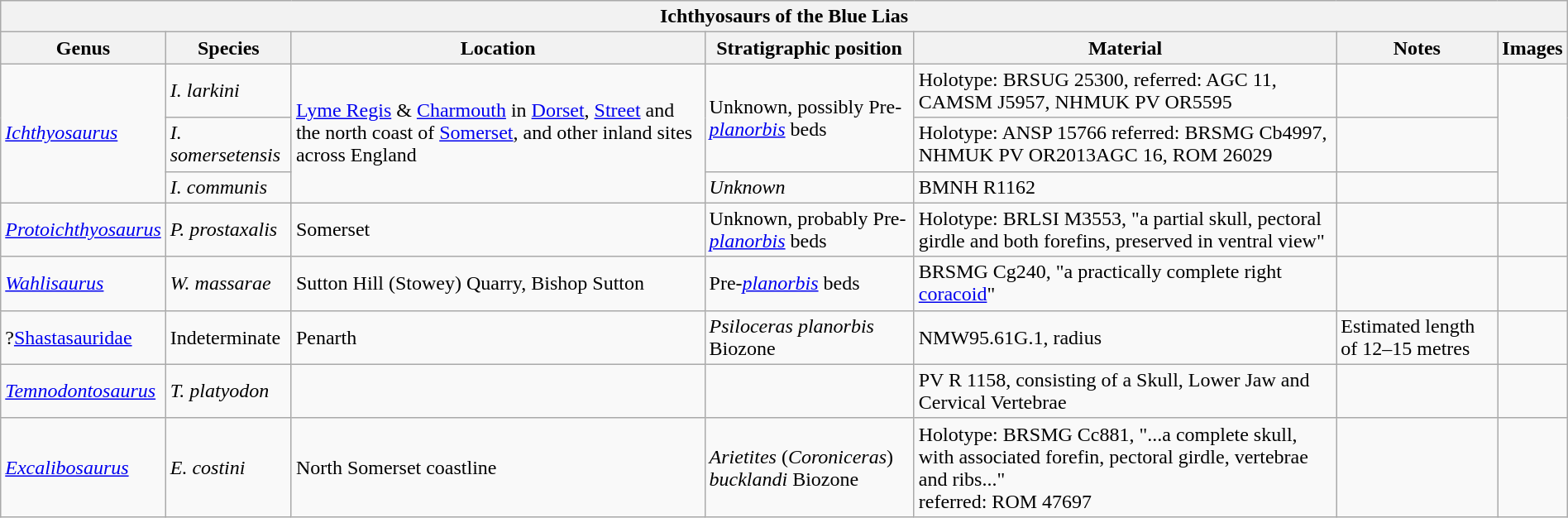<table class="wikitable" align="center" width="100%">
<tr>
<th colspan="7" align="center">Ichthyosaurs <strong>of the Blue Lias</strong></th>
</tr>
<tr>
<th>Genus</th>
<th>Species</th>
<th>Location</th>
<th>Stratigraphic position</th>
<th>Material</th>
<th>Notes</th>
<th>Images</th>
</tr>
<tr>
<td rowspan="3"><em><a href='#'>Ichthyosaurus</a></em></td>
<td><em>I. larkini</em></td>
<td rowspan="3"><a href='#'>Lyme Regis</a> & <a href='#'>Charmouth</a> in <a href='#'>Dorset</a>, <a href='#'>Street</a> and the north coast of <a href='#'>Somerset</a>, and other inland sites across England</td>
<td rowspan="2">Unknown, possibly Pre-<a href='#'><em>planorbis</em></a> beds</td>
<td>Holotype: BRSUG 25300, referred: AGC 11, CAMSM J5957, NHMUK PV OR5595</td>
<td></td>
<td rowspan = "3"></td>
</tr>
<tr>
<td><em>I. somersetensis</em></td>
<td>Holotype: ANSP 15766 referred: BRSMG Cb4997, NHMUK PV OR2013AGC 16, ROM 26029</td>
<td></td>
</tr>
<tr>
<td><em>I. communis</em></td>
<td><em>Unknown</em></td>
<td>BMNH R1162</td>
<td></td>
</tr>
<tr>
<td><em><a href='#'>Protoichthyosaurus</a></em></td>
<td><em>P. prostaxalis</em></td>
<td>Somerset</td>
<td>Unknown, probably Pre-<a href='#'><em>planorbis</em></a> beds</td>
<td>Holotype: BRLSI M3553, "a partial skull, pectoral girdle and both forefins, preserved in ventral view"</td>
<td></td>
<td></td>
</tr>
<tr>
<td><em><a href='#'>Wahlisaurus</a></em></td>
<td><em>W. massarae</em></td>
<td>Sutton Hill (Stowey) Quarry, Bishop Sutton</td>
<td>Pre-<a href='#'><em>planorbis</em></a> beds</td>
<td>BRSMG Cg240, "a practically complete right <a href='#'>coracoid</a>"</td>
<td></td>
<td></td>
</tr>
<tr>
<td>?<a href='#'>Shastasauridae</a></td>
<td>Indeterminate</td>
<td>Penarth</td>
<td><em>Psiloceras planorbis</em> Biozone</td>
<td>NMW95.61G.1, radius</td>
<td>Estimated length of 12–15 metres</td>
<td></td>
</tr>
<tr>
<td><em><a href='#'>Temnodontosaurus</a></em></td>
<td><em>T. platyodon</em></td>
<td></td>
<td></td>
<td>PV R 1158, consisting of a Skull, Lower Jaw and Cervical Vertebrae</td>
<td></td>
<td></td>
</tr>
<tr>
<td><em><a href='#'>Excalibosaurus</a></em></td>
<td><em>E. costini</em></td>
<td>North Somerset coastline</td>
<td><em>Arietites</em> (<em>Coroniceras</em>) <em>bucklandi</em> Biozone</td>
<td>Holotype: BRSMG Cc881, "...a complete skull, with associated forefin, pectoral girdle, vertebrae and ribs..."<br>referred: ROM 47697</td>
<td></td>
<td></td>
</tr>
</table>
